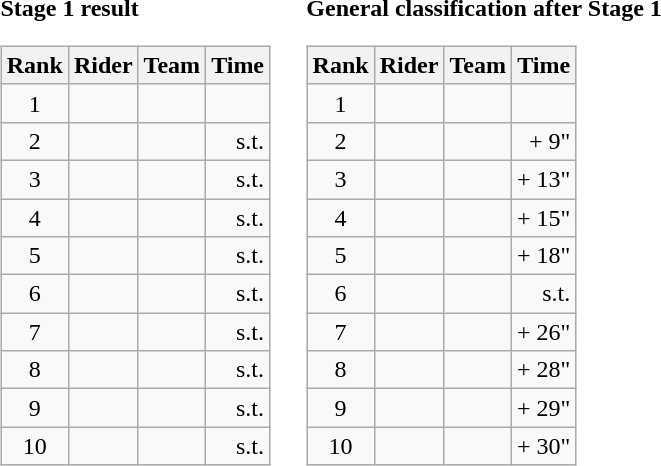<table>
<tr>
<td><strong>Stage 1 result</strong><br><table class="wikitable">
<tr>
<th scope="col">Rank</th>
<th scope="col">Rider</th>
<th scope="col">Team</th>
<th scope="col">Time</th>
</tr>
<tr>
<td style="text-align:center;">1</td>
<td></td>
<td></td>
<td style="text-align:right;"></td>
</tr>
<tr>
<td style="text-align:center;">2</td>
<td></td>
<td></td>
<td style="text-align:right;">s.t.</td>
</tr>
<tr>
<td style="text-align:center;">3</td>
<td></td>
<td></td>
<td style="text-align:right;">s.t.</td>
</tr>
<tr>
<td style="text-align:center;">4</td>
<td></td>
<td></td>
<td style="text-align:right;">s.t.</td>
</tr>
<tr>
<td style="text-align:center;">5</td>
<td></td>
<td></td>
<td style="text-align:right;">s.t.</td>
</tr>
<tr>
<td style="text-align:center;">6</td>
<td></td>
<td></td>
<td style="text-align:right;">s.t.</td>
</tr>
<tr>
<td style="text-align:center;">7</td>
<td></td>
<td></td>
<td style="text-align:right;">s.t.</td>
</tr>
<tr>
<td style="text-align:center;">8</td>
<td></td>
<td></td>
<td style="text-align:right;">s.t.</td>
</tr>
<tr>
<td style="text-align:center;">9</td>
<td></td>
<td></td>
<td style="text-align:right;">s.t.</td>
</tr>
<tr>
<td style="text-align:center;">10</td>
<td></td>
<td></td>
<td style="text-align:right;">s.t.</td>
</tr>
</table>
</td>
<td></td>
<td><strong>General classification after Stage 1</strong><br><table class="wikitable">
<tr>
<th scope="col">Rank</th>
<th scope="col">Rider</th>
<th scope="col">Team</th>
<th scope="col">Time</th>
</tr>
<tr>
<td style="text-align:center;">1</td>
<td></td>
<td></td>
<td style="text-align:right;"></td>
</tr>
<tr>
<td style="text-align:center;">2</td>
<td></td>
<td></td>
<td style="text-align:right;">+ 9"</td>
</tr>
<tr>
<td style="text-align:center;">3</td>
<td></td>
<td></td>
<td style="text-align:right;">+ 13"</td>
</tr>
<tr>
<td style="text-align:center;">4</td>
<td></td>
<td></td>
<td style="text-align:right;">+ 15"</td>
</tr>
<tr>
<td style="text-align:center;">5</td>
<td></td>
<td></td>
<td style="text-align:right;">+ 18"</td>
</tr>
<tr>
<td style="text-align:center;">6</td>
<td></td>
<td></td>
<td style="text-align:right;">s.t.</td>
</tr>
<tr>
<td style="text-align:center;">7</td>
<td></td>
<td></td>
<td style="text-align:right;">+ 26"</td>
</tr>
<tr>
<td style="text-align:center;">8</td>
<td></td>
<td></td>
<td style="text-align:right;">+ 28"</td>
</tr>
<tr>
<td style="text-align:center;">9</td>
<td></td>
<td></td>
<td style="text-align:right;">+ 29"</td>
</tr>
<tr>
<td style="text-align:center;">10</td>
<td></td>
<td></td>
<td style="text-align:right;">+ 30"</td>
</tr>
</table>
</td>
</tr>
</table>
